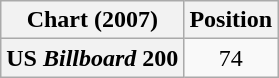<table class="wikitable plainrowheaders" style="text-align:center">
<tr>
<th scope="col">Chart (2007)</th>
<th scope="col">Position</th>
</tr>
<tr>
<th scope="row">US <em>Billboard</em> 200</th>
<td>74</td>
</tr>
</table>
